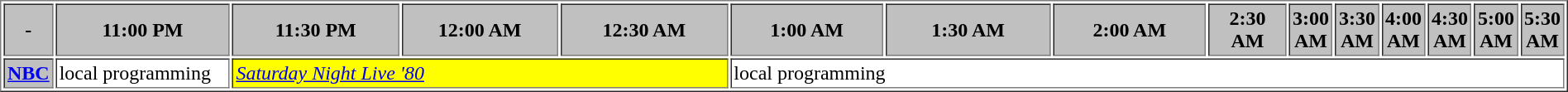<table border="1" cellpadding="2">
<tr>
<th bgcolor="#C0C0C0">-</th>
<th width="13%" bgcolor="#C0C0C0">11:00 PM</th>
<th width="14%" bgcolor="#C0C0C0">11:30 PM</th>
<th width="13%" bgcolor="#C0C0C0">12:00 AM</th>
<th width="14%" bgcolor="#C0C0C0">12:30 AM</th>
<th width="13%" bgcolor="#C0C0C0">1:00 AM</th>
<th width="14%" bgcolor="#C0C0C0">1:30 AM</th>
<th width="13%" bgcolor="#C0C0C0">2:00 AM</th>
<th width="14%" bgcolor="#C0C0C0">2:30 AM</th>
<th width="13%" bgcolor="#C0C0C0">3:00 AM</th>
<th width="14%" bgcolor="#C0C0C0">3:30 AM</th>
<th width="13%" bgcolor="#C0C0C0">4:00 AM</th>
<th width="14%" bgcolor="#C0C0C0">4:30 AM</th>
<th width="13%" bgcolor="#C0C0C0">5:00 AM</th>
<th width="14%" bgcolor="#C0C0C0">5:30 AM</th>
</tr>
<tr>
<th bgcolor="#C0C0C0"><a href='#'>NBC</a></th>
<td bgcolor="white">local programming</td>
<td bgcolor="yellow" colspan="3"><em><a href='#'>Saturday Night Live '80</a></em></td>
<td bgcolor="white" colspan="10">local programming</td>
</tr>
</table>
